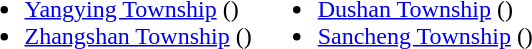<table>
<tr>
<td valign="top"><br><ul><li><a href='#'>Yangying Township</a> ()</li><li><a href='#'>Zhangshan Township</a> ()</li></ul></td>
<td valign="top"><br><ul><li><a href='#'>Dushan Township</a> ()</li><li><a href='#'>Sancheng Township</a> ()</li></ul></td>
</tr>
</table>
